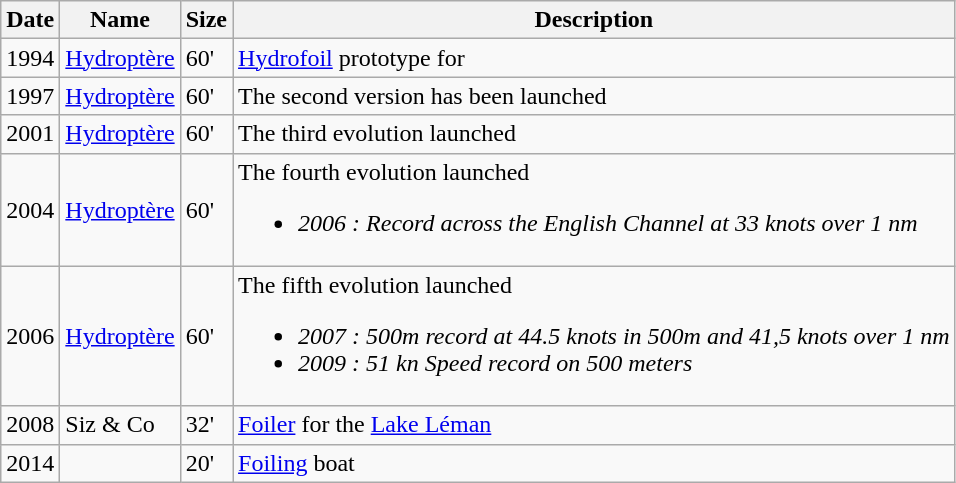<table class="wikitable sortable">
<tr>
<th>Date</th>
<th>Name</th>
<th>Size</th>
<th class="unsortable">Description</th>
</tr>
<tr>
<td>1994</td>
<td><a href='#'>Hydroptère</a> </td>
<td>60'</td>
<td><a href='#'>Hydrofoil</a> prototype for </td>
</tr>
<tr>
<td>1997</td>
<td><a href='#'>Hydroptère</a> </td>
<td>60'</td>
<td>The second version has been launched</td>
</tr>
<tr>
<td>2001</td>
<td><a href='#'>Hydroptère</a> </td>
<td>60'</td>
<td>The third evolution launched</td>
</tr>
<tr>
<td>2004</td>
<td><a href='#'>Hydroptère</a> </td>
<td>60'</td>
<td>The fourth evolution launched<br><ul><li><em>2006 : Record across the English Channel at 33 knots over 1 nm</em> </li></ul></td>
</tr>
<tr>
<td>2006</td>
<td><a href='#'>Hydroptère</a> </td>
<td>60'</td>
<td>The fifth evolution launched<br><ul><li><em>2007 : 500m record at 44.5 knots in 500m and 41,5 knots over 1 nm</em> </li><li><em>2009 : 51 kn Speed record on 500 meters</em> </li></ul></td>
</tr>
<tr>
<td>2008</td>
<td>Siz & Co </td>
<td>32'</td>
<td><a href='#'>Foiler</a> for the <a href='#'>Lake Léman</a></td>
</tr>
<tr>
<td>2014</td>
<td></td>
<td>20'</td>
<td><a href='#'>Foiling</a> boat</td>
</tr>
</table>
